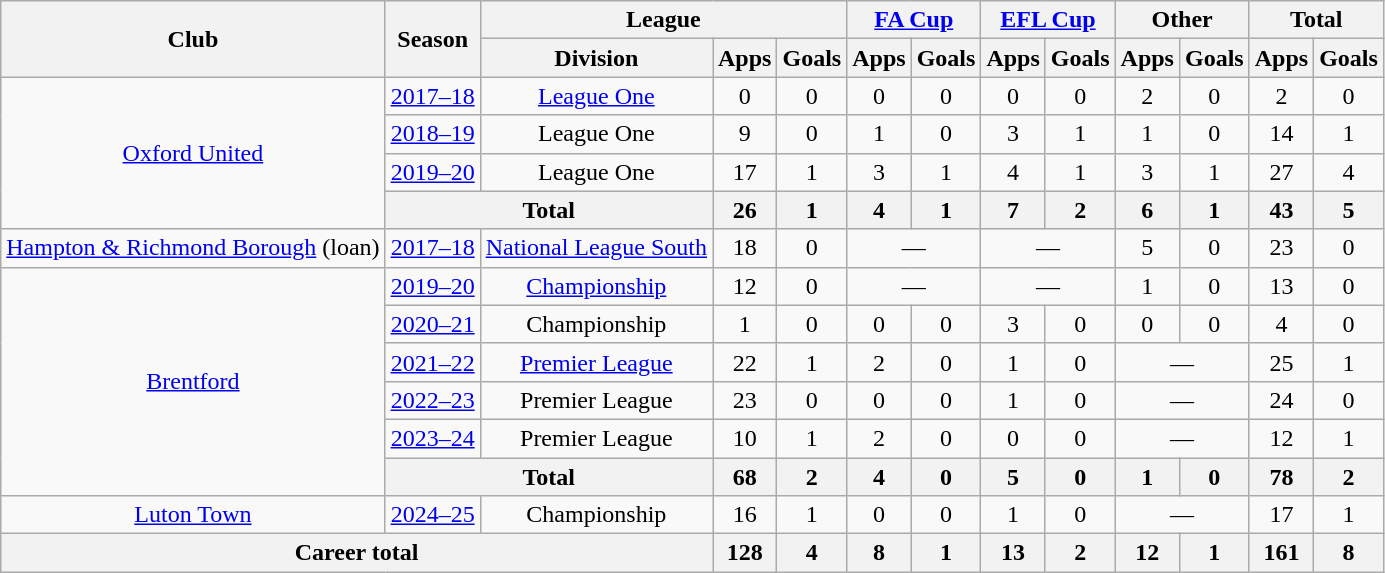<table class="wikitable" style="text-align:center">
<tr>
<th rowspan="2">Club</th>
<th rowspan="2">Season</th>
<th colspan="3">League</th>
<th colspan="2"><a href='#'>FA Cup</a></th>
<th colspan="2"><a href='#'>EFL Cup</a></th>
<th colspan="2">Other</th>
<th colspan="2">Total</th>
</tr>
<tr>
<th>Division</th>
<th>Apps</th>
<th>Goals</th>
<th>Apps</th>
<th>Goals</th>
<th>Apps</th>
<th>Goals</th>
<th>Apps</th>
<th>Goals</th>
<th>Apps</th>
<th>Goals</th>
</tr>
<tr>
<td rowspan="4"><a href='#'>Oxford United</a></td>
<td><a href='#'>2017–18</a></td>
<td><a href='#'>League One</a></td>
<td>0</td>
<td>0</td>
<td>0</td>
<td>0</td>
<td>0</td>
<td>0</td>
<td>2</td>
<td>0</td>
<td>2</td>
<td>0</td>
</tr>
<tr>
<td><a href='#'>2018–19</a></td>
<td>League One</td>
<td>9</td>
<td>0</td>
<td>1</td>
<td>0</td>
<td>3</td>
<td>1</td>
<td>1</td>
<td>0</td>
<td>14</td>
<td>1</td>
</tr>
<tr>
<td><a href='#'>2019–20</a></td>
<td>League One</td>
<td>17</td>
<td>1</td>
<td>3</td>
<td>1</td>
<td>4</td>
<td>1</td>
<td>3</td>
<td>1</td>
<td>27</td>
<td>4</td>
</tr>
<tr>
<th colspan="2">Total</th>
<th>26</th>
<th>1</th>
<th>4</th>
<th>1</th>
<th>7</th>
<th>2</th>
<th>6</th>
<th>1</th>
<th>43</th>
<th>5</th>
</tr>
<tr>
<td><a href='#'>Hampton & Richmond Borough</a> (loan)</td>
<td><a href='#'>2017–18</a></td>
<td><a href='#'>National League South</a></td>
<td>18</td>
<td>0</td>
<td colspan="2">—</td>
<td colspan="2">—</td>
<td>5</td>
<td>0</td>
<td>23</td>
<td>0</td>
</tr>
<tr>
<td rowspan="6"><a href='#'>Brentford</a></td>
<td><a href='#'>2019–20</a></td>
<td><a href='#'>Championship</a></td>
<td>12</td>
<td>0</td>
<td colspan="2">—</td>
<td colspan="2">—</td>
<td>1</td>
<td>0</td>
<td>13</td>
<td>0</td>
</tr>
<tr>
<td><a href='#'>2020–21</a></td>
<td>Championship</td>
<td>1</td>
<td>0</td>
<td>0</td>
<td>0</td>
<td>3</td>
<td>0</td>
<td>0</td>
<td>0</td>
<td>4</td>
<td>0</td>
</tr>
<tr>
<td><a href='#'>2021–22</a></td>
<td><a href='#'>Premier League</a></td>
<td>22</td>
<td>1</td>
<td>2</td>
<td>0</td>
<td>1</td>
<td>0</td>
<td colspan="2">—</td>
<td>25</td>
<td>1</td>
</tr>
<tr>
<td><a href='#'>2022–23</a></td>
<td>Premier League</td>
<td>23</td>
<td>0</td>
<td>0</td>
<td>0</td>
<td>1</td>
<td>0</td>
<td colspan="2">—</td>
<td>24</td>
<td>0</td>
</tr>
<tr>
<td><a href='#'>2023–24</a></td>
<td>Premier League</td>
<td>10</td>
<td>1</td>
<td>2</td>
<td>0</td>
<td>0</td>
<td>0</td>
<td colspan="2">—</td>
<td>12</td>
<td>1</td>
</tr>
<tr>
<th colspan="2">Total</th>
<th>68</th>
<th>2</th>
<th>4</th>
<th>0</th>
<th>5</th>
<th>0</th>
<th>1</th>
<th>0</th>
<th>78</th>
<th>2</th>
</tr>
<tr>
<td><a href='#'>Luton Town</a></td>
<td><a href='#'>2024–25</a></td>
<td>Championship</td>
<td>16</td>
<td>1</td>
<td>0</td>
<td>0</td>
<td>1</td>
<td>0</td>
<td colspan="2">—</td>
<td>17</td>
<td>1</td>
</tr>
<tr>
<th colspan="3">Career total</th>
<th>128</th>
<th>4</th>
<th>8</th>
<th>1</th>
<th>13</th>
<th>2</th>
<th>12</th>
<th>1</th>
<th>161</th>
<th>8</th>
</tr>
</table>
